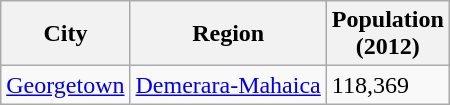<table class="wikitable sortable sticky-header col3right">
<tr>
<th>City</th>
<th>Region</th>
<th>Population<br>(2012)</th>
</tr>
<tr>
<td><a href='#'>Georgetown</a></td>
<td><a href='#'>Demerara-Mahaica</a></td>
<td>118,369</td>
</tr>
</table>
